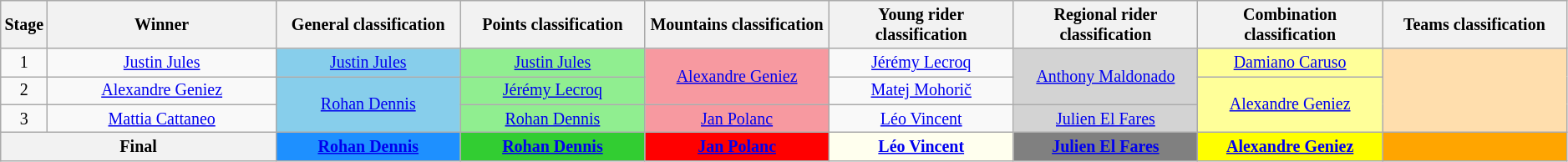<table class="wikitable" style="text-align: center; font-size:smaller;">
<tr>
<th width="1%">Stage</th>
<th width="15%">Winner</th>
<th width="12%">General classification<br></th>
<th width="12%">Points classification<br></th>
<th width="12%">Mountains classification<br></th>
<th width="12%">Young rider classification<br></th>
<th width="12%">Regional rider classification<br></th>
<th width="12%">Combination classification<br></th>
<th width="12%">Teams classification<br></th>
</tr>
<tr>
<td>1</td>
<td><a href='#'>Justin Jules</a></td>
<td style="background:skyblue;"><a href='#'>Justin Jules</a></td>
<td style="background:lightgreen;"><a href='#'>Justin Jules</a></td>
<td style="background:#F799A0;" rowspan=2><a href='#'>Alexandre Geniez</a></td>
<td style="background:offwhite;"><a href='#'>Jérémy Lecroq</a></td>
<td style="background:#D3D3D3;" rowspan=2><a href='#'>Anthony Maldonado</a></td>
<td style="background:#FFFF99;"><a href='#'>Damiano Caruso</a></td>
<td style="background:navajowhite;" rowspan=3></td>
</tr>
<tr>
<td>2</td>
<td><a href='#'>Alexandre Geniez</a></td>
<td style="background:skyblue;" rowspan=2><a href='#'>Rohan Dennis</a></td>
<td style="background:lightgreen;"><a href='#'>Jérémy Lecroq</a></td>
<td style="background:offwhite;"><a href='#'>Matej Mohorič</a></td>
<td style="background:#FFFF99;" rowspan=2><a href='#'>Alexandre Geniez</a></td>
</tr>
<tr>
<td>3</td>
<td><a href='#'>Mattia Cattaneo</a></td>
<td style="background:lightgreen;"><a href='#'>Rohan Dennis</a></td>
<td style="background:#F799A0;"><a href='#'>Jan Polanc</a></td>
<td style="background:offwhite;"><a href='#'>Léo Vincent</a></td>
<td style="background:#D3D3D3;"><a href='#'>Julien El Fares</a></td>
</tr>
<tr>
<th colspan=2>Final</th>
<th style="background:dodgerblue;"><a href='#'>Rohan Dennis</a></th>
<th style="background:limegreen;"><a href='#'>Rohan Dennis</a></th>
<th style="background-color:red;"><a href='#'>Jan Polanc</a></th>
<th style="background:#FFFFEE;"><a href='#'>Léo Vincent</a></th>
<th style="background:grey;"><a href='#'>Julien El Fares</a></th>
<th style="background:yellow;"><a href='#'>Alexandre Geniez</a></th>
<th style="background:Orange"></th>
</tr>
</table>
